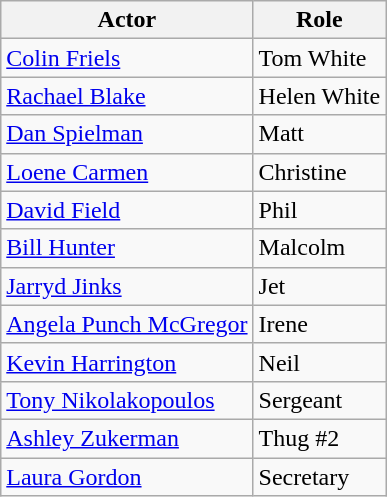<table class="wikitable">
<tr>
<th>Actor</th>
<th>Role</th>
</tr>
<tr>
<td><a href='#'>Colin Friels</a></td>
<td>Tom White</td>
</tr>
<tr>
<td><a href='#'>Rachael Blake</a></td>
<td>Helen White</td>
</tr>
<tr>
<td><a href='#'>Dan Spielman</a></td>
<td>Matt</td>
</tr>
<tr>
<td><a href='#'>Loene Carmen</a></td>
<td>Christine</td>
</tr>
<tr>
<td><a href='#'>David Field</a></td>
<td>Phil</td>
</tr>
<tr>
<td><a href='#'>Bill Hunter</a></td>
<td>Malcolm</td>
</tr>
<tr>
<td><a href='#'>Jarryd Jinks</a></td>
<td>Jet</td>
</tr>
<tr>
<td><a href='#'>Angela Punch McGregor</a></td>
<td>Irene</td>
</tr>
<tr>
<td><a href='#'>Kevin Harrington</a></td>
<td>Neil</td>
</tr>
<tr>
<td><a href='#'>Tony Nikolakopoulos</a></td>
<td>Sergeant</td>
</tr>
<tr>
<td><a href='#'>Ashley Zukerman</a></td>
<td>Thug #2</td>
</tr>
<tr>
<td><a href='#'>Laura Gordon</a></td>
<td>Secretary</td>
</tr>
</table>
